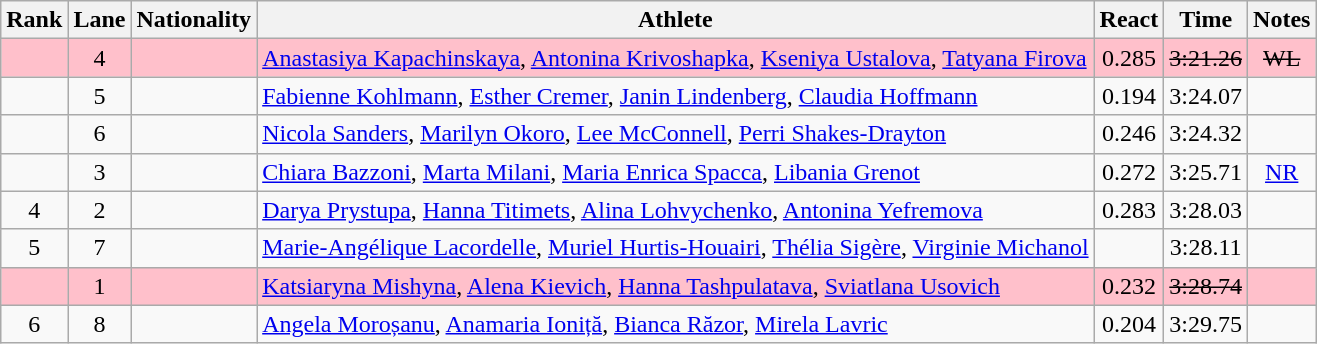<table class="wikitable sortable" style="text-align:center">
<tr>
<th>Rank</th>
<th>Lane</th>
<th>Nationality</th>
<th>Athlete</th>
<th>React</th>
<th>Time</th>
<th>Notes</th>
</tr>
<tr bgcolor=pink>
<td></td>
<td>4</td>
<td align=left></td>
<td align=left><a href='#'>Anastasiya Kapachinskaya</a>, <a href='#'>Antonina Krivoshapka</a>, <a href='#'>Kseniya Ustalova</a>, <a href='#'>Tatyana Firova</a></td>
<td>0.285</td>
<td><s>3:21.26</s></td>
<td><s>WL</s></td>
</tr>
<tr>
<td></td>
<td>5</td>
<td align=left></td>
<td align=left><a href='#'>Fabienne Kohlmann</a>, <a href='#'>Esther Cremer</a>, <a href='#'>Janin Lindenberg</a>, <a href='#'>Claudia Hoffmann</a></td>
<td>0.194</td>
<td>3:24.07</td>
<td></td>
</tr>
<tr>
<td></td>
<td>6</td>
<td align=left></td>
<td align=left><a href='#'>Nicola Sanders</a>, <a href='#'>Marilyn Okoro</a>, <a href='#'>Lee McConnell</a>, <a href='#'>Perri Shakes-Drayton</a></td>
<td>0.246</td>
<td>3:24.32</td>
<td></td>
</tr>
<tr>
<td></td>
<td>3</td>
<td align=left></td>
<td align=left><a href='#'>Chiara Bazzoni</a>, <a href='#'>Marta Milani</a>, <a href='#'>Maria Enrica Spacca</a>, <a href='#'>Libania Grenot</a></td>
<td>0.272</td>
<td>3:25.71</td>
<td><a href='#'>NR</a></td>
</tr>
<tr>
<td>4</td>
<td>2</td>
<td align=left></td>
<td align=left><a href='#'>Darya Prystupa</a>, <a href='#'>Hanna Titimets</a>, <a href='#'>Alina Lohvychenko</a>, <a href='#'>Antonina Yefremova</a></td>
<td>0.283</td>
<td>3:28.03</td>
<td></td>
</tr>
<tr>
<td>5</td>
<td>7</td>
<td align=left></td>
<td align=left><a href='#'>Marie-Angélique Lacordelle</a>, <a href='#'>Muriel Hurtis-Houairi</a>, <a href='#'>Thélia Sigère</a>, <a href='#'>Virginie Michanol</a></td>
<td></td>
<td>3:28.11</td>
<td></td>
</tr>
<tr bgcolor=pink>
<td></td>
<td>1</td>
<td align=left></td>
<td align=left><a href='#'>Katsiaryna Mishyna</a>, <a href='#'>Alena Kievich</a>, <a href='#'>Hanna Tashpulatava</a>, <a href='#'>Sviatlana Usovich</a></td>
<td>0.232</td>
<td><s>3:28.74</s></td>
<td></td>
</tr>
<tr>
<td>6</td>
<td>8</td>
<td align=left></td>
<td align=left><a href='#'>Angela Moroșanu</a>, <a href='#'>Anamaria Ioniță</a>, <a href='#'>Bianca Răzor</a>, <a href='#'>Mirela Lavric</a></td>
<td>0.204</td>
<td>3:29.75</td>
<td></td>
</tr>
</table>
